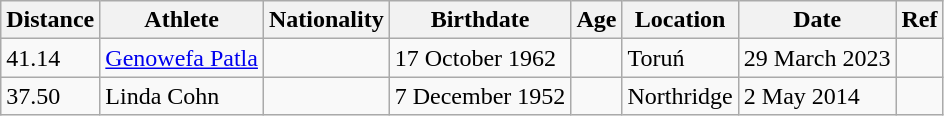<table class="wikitable">
<tr>
<th>Distance</th>
<th>Athlete</th>
<th>Nationality</th>
<th>Birthdate</th>
<th>Age</th>
<th>Location</th>
<th>Date</th>
<th>Ref</th>
</tr>
<tr>
<td>41.14</td>
<td><a href='#'>Genowefa Patla</a></td>
<td></td>
<td>17 October 1962</td>
<td></td>
<td>Toruń</td>
<td>29 March 2023</td>
<td></td>
</tr>
<tr>
<td>37.50</td>
<td>Linda Cohn</td>
<td></td>
<td>7 December 1952</td>
<td></td>
<td>Northridge</td>
<td>2 May 2014</td>
<td></td>
</tr>
</table>
